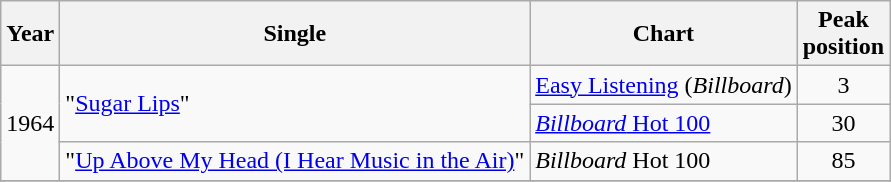<table class="wikitable">
<tr>
<th>Year</th>
<th>Single</th>
<th>Chart</th>
<th>Peak<br>position</th>
</tr>
<tr>
<td rowspan="3">1964</td>
<td rowspan="2">"<a href='#'>Sugar Lips</a>"</td>
<td><a href='#'>Easy Listening</a> (<em>Billboard</em>)</td>
<td align="center">3</td>
</tr>
<tr>
<td><a href='#'><em>Billboard</em> Hot 100</a></td>
<td align="center">30</td>
</tr>
<tr>
<td>"<a href='#'>Up Above My Head (I Hear Music in the Air)</a>"</td>
<td><em>Billboard</em> Hot 100</td>
<td align="center">85</td>
</tr>
<tr>
</tr>
</table>
